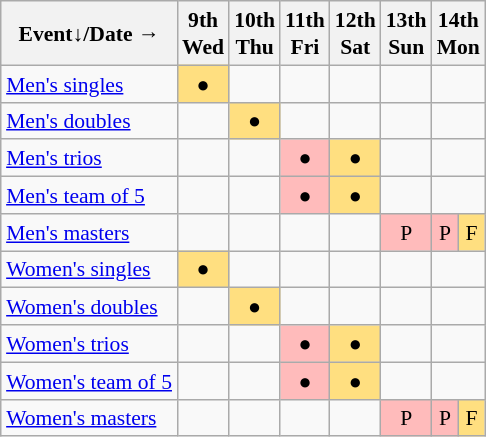<table class="wikitable" style="margin:0.5em auto; font-size:90%; line-height:1.25em; text-align:center">
<tr>
<th>Event↓/Date →</th>
<th>9th<br>Wed</th>
<th>10th<br>Thu</th>
<th>11th<br>Fri</th>
<th>12th<br>Sat</th>
<th>13th<br>Sun</th>
<th colspan=2>14th<br>Mon</th>
</tr>
<tr>
<td align="left"><a href='#'>Men's singles</a></td>
<td bgcolor="#FFDF80">●</td>
<td></td>
<td></td>
<td></td>
<td></td>
<td colspan=2></td>
</tr>
<tr>
<td align="left"><a href='#'>Men's doubles</a></td>
<td></td>
<td bgcolor="#FFDF80">●</td>
<td></td>
<td></td>
<td></td>
<td colspan=2></td>
</tr>
<tr>
<td align="left"><a href='#'>Men's trios</a></td>
<td></td>
<td></td>
<td bgcolor="#FFBBBB">●</td>
<td bgcolor="#FFDF80">●</td>
<td></td>
<td colspan=2></td>
</tr>
<tr>
<td align="left"><a href='#'>Men's team of 5</a></td>
<td></td>
<td></td>
<td bgcolor="#FFBBBB">●</td>
<td bgcolor="#FFDF80">●</td>
<td></td>
<td colspan=2></td>
</tr>
<tr>
<td align="left"><a href='#'>Men's masters</a></td>
<td></td>
<td></td>
<td></td>
<td></td>
<td bgcolor="#FFBBBB">P</td>
<td bgcolor="#FFBBBB">P</td>
<td bgcolor="#FFDF80">F</td>
</tr>
<tr>
<td align="left"><a href='#'>Women's singles</a></td>
<td bgcolor="#FFDF80">●</td>
<td></td>
<td></td>
<td></td>
<td></td>
<td colspan=2></td>
</tr>
<tr>
<td align="left"><a href='#'>Women's doubles</a></td>
<td></td>
<td bgcolor="#FFDF80">●</td>
<td></td>
<td></td>
<td></td>
<td colspan=2></td>
</tr>
<tr>
<td align="left"><a href='#'>Women's trios</a></td>
<td></td>
<td></td>
<td bgcolor="#FFBBBB">●</td>
<td bgcolor="#FFDF80">●</td>
<td></td>
<td colspan=2></td>
</tr>
<tr>
<td align="left"><a href='#'>Women's team of 5</a></td>
<td></td>
<td></td>
<td bgcolor="#FFBBBB">●</td>
<td bgcolor="#FFDF80">●</td>
<td></td>
<td colspan=2></td>
</tr>
<tr>
<td align="left"><a href='#'>Women's masters</a></td>
<td></td>
<td></td>
<td></td>
<td></td>
<td bgcolor="#FFBBBB">P</td>
<td bgcolor="#FFBBBB">P</td>
<td bgcolor="#FFDF80">F</td>
</tr>
</table>
